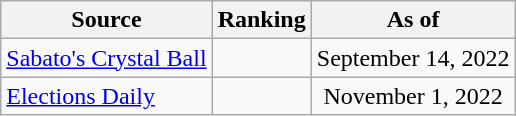<table class="wikitable" style="text-align:center">
<tr>
<th>Source</th>
<th>Ranking</th>
<th>As of</th>
</tr>
<tr>
<td align=left><a href='#'>Sabato's Crystal Ball</a></td>
<td></td>
<td>September 14, 2022</td>
</tr>
<tr>
<td align="left"><a href='#'>Elections Daily</a></td>
<td></td>
<td>November 1, 2022</td>
</tr>
</table>
